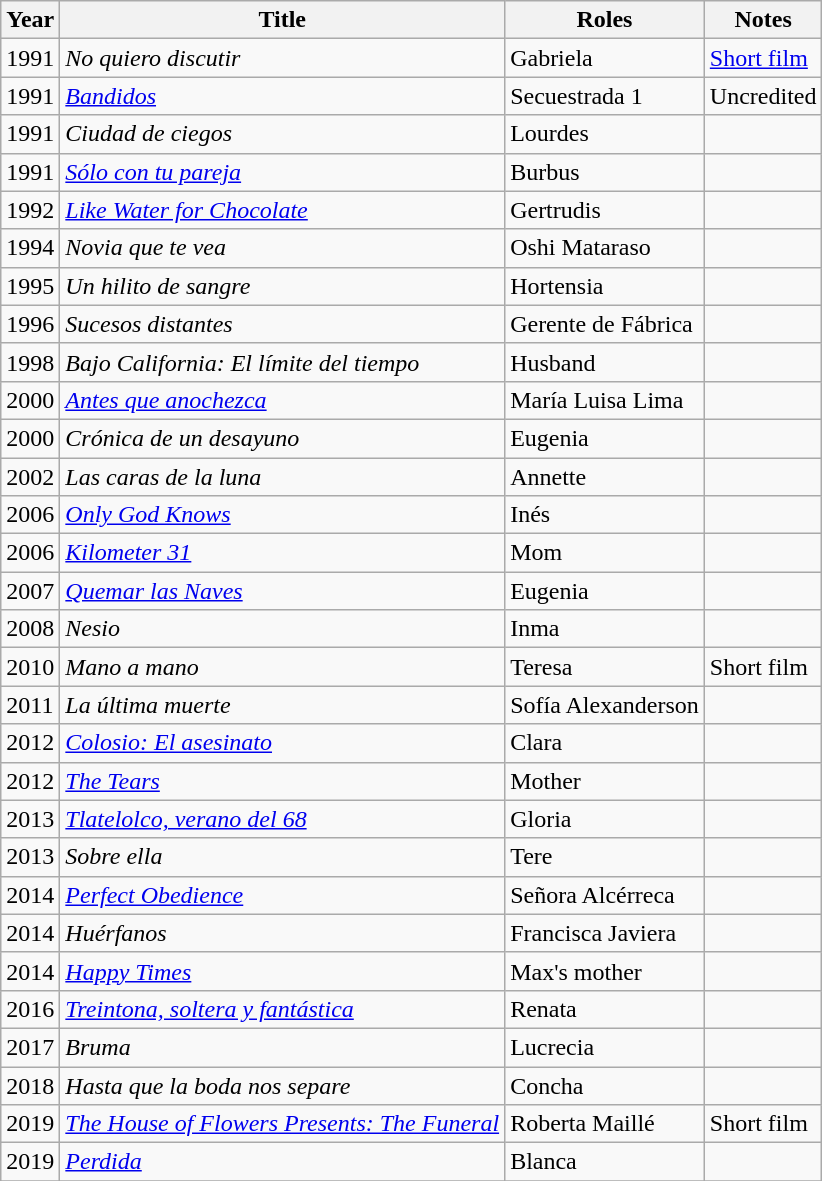<table class="wikitable sortable">
<tr>
<th>Year</th>
<th>Title</th>
<th>Roles</th>
<th>Notes</th>
</tr>
<tr>
<td>1991</td>
<td><em>No quiero discutir</em></td>
<td>Gabriela</td>
<td><a href='#'>Short film</a></td>
</tr>
<tr>
<td>1991</td>
<td><em><a href='#'>Bandidos</a></em></td>
<td>Secuestrada 1</td>
<td>Uncredited</td>
</tr>
<tr>
<td>1991</td>
<td><em>Ciudad de ciegos</em></td>
<td>Lourdes</td>
<td></td>
</tr>
<tr>
<td>1991</td>
<td><em><a href='#'>Sólo con tu pareja</a></em></td>
<td>Burbus</td>
<td></td>
</tr>
<tr>
<td>1992</td>
<td><em><a href='#'>Like Water for Chocolate</a></em></td>
<td>Gertrudis</td>
<td></td>
</tr>
<tr>
<td>1994</td>
<td><em>Novia que te vea</em></td>
<td>Oshi Mataraso</td>
<td></td>
</tr>
<tr>
<td>1995</td>
<td><em>Un hilito de sangre</em></td>
<td>Hortensia</td>
<td></td>
</tr>
<tr>
<td>1996</td>
<td><em>Sucesos distantes</em></td>
<td>Gerente de Fábrica</td>
<td></td>
</tr>
<tr>
<td>1998</td>
<td><em>Bajo California: El límite del tiempo</em></td>
<td>Husband</td>
<td></td>
</tr>
<tr>
<td>2000</td>
<td><em><a href='#'>Antes que anochezca</a></em></td>
<td>María Luisa Lima</td>
<td></td>
</tr>
<tr>
<td>2000</td>
<td><em>Crónica de un desayuno</em></td>
<td>Eugenia</td>
<td></td>
</tr>
<tr>
<td>2002</td>
<td><em>Las caras de la luna</em></td>
<td>Annette</td>
<td></td>
</tr>
<tr>
<td>2006</td>
<td><em><a href='#'>Only God Knows</a></em></td>
<td>Inés</td>
<td></td>
</tr>
<tr>
<td>2006</td>
<td><em><a href='#'>Kilometer 31</a></em></td>
<td>Mom</td>
<td></td>
</tr>
<tr>
<td>2007</td>
<td><em><a href='#'>Quemar las Naves</a></em></td>
<td>Eugenia</td>
<td></td>
</tr>
<tr>
<td>2008</td>
<td><em>Nesio</em></td>
<td>Inma</td>
<td></td>
</tr>
<tr>
<td>2010</td>
<td><em>Mano a mano</em></td>
<td>Teresa</td>
<td>Short film</td>
</tr>
<tr>
<td>2011</td>
<td><em>La última muerte</em></td>
<td>Sofía Alexanderson</td>
<td></td>
</tr>
<tr>
<td>2012</td>
<td><em><a href='#'>Colosio: El asesinato</a></em></td>
<td>Clara</td>
<td></td>
</tr>
<tr>
<td>2012</td>
<td><em><a href='#'>The Tears</a></em></td>
<td>Mother</td>
<td></td>
</tr>
<tr>
<td>2013</td>
<td><em><a href='#'>Tlatelolco, verano del 68</a></em></td>
<td>Gloria</td>
<td></td>
</tr>
<tr>
<td>2013</td>
<td><em>Sobre ella</em></td>
<td>Tere</td>
<td></td>
</tr>
<tr>
<td>2014</td>
<td><em><a href='#'>Perfect Obedience</a></em></td>
<td>Señora Alcérreca</td>
<td></td>
</tr>
<tr>
<td>2014</td>
<td><em>Huérfanos</em></td>
<td>Francisca Javiera</td>
<td></td>
</tr>
<tr>
<td>2014</td>
<td><em><a href='#'>Happy Times</a></em></td>
<td>Max's mother</td>
<td></td>
</tr>
<tr>
<td>2016</td>
<td><em><a href='#'>Treintona, soltera y fantástica</a></em></td>
<td>Renata</td>
<td></td>
</tr>
<tr>
<td>2017</td>
<td><em>Bruma</em></td>
<td>Lucrecia</td>
<td></td>
</tr>
<tr>
<td>2018</td>
<td><em>Hasta que la boda nos separe</em></td>
<td>Concha</td>
<td></td>
</tr>
<tr>
<td>2019</td>
<td><em><a href='#'>The House of Flowers Presents: The Funeral</a></em></td>
<td>Roberta Maillé</td>
<td>Short film</td>
</tr>
<tr>
<td>2019</td>
<td><em><a href='#'>Perdida</a></em></td>
<td>Blanca</td>
<td></td>
</tr>
<tr>
</tr>
</table>
